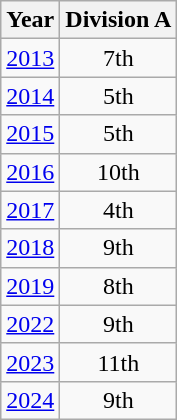<table class="wikitable" style="text-align:center">
<tr>
<th>Year</th>
<th>Division A</th>
</tr>
<tr>
<td><a href='#'>2013</a></td>
<td>7th</td>
</tr>
<tr>
<td><a href='#'>2014</a></td>
<td>5th</td>
</tr>
<tr>
<td><a href='#'>2015</a></td>
<td>5th</td>
</tr>
<tr>
<td><a href='#'>2016</a></td>
<td>10th</td>
</tr>
<tr>
<td><a href='#'>2017</a></td>
<td>4th</td>
</tr>
<tr>
<td><a href='#'>2018</a></td>
<td>9th</td>
</tr>
<tr>
<td><a href='#'>2019</a></td>
<td>8th</td>
</tr>
<tr>
<td><a href='#'>2022</a></td>
<td>9th</td>
</tr>
<tr>
<td><a href='#'>2023</a></td>
<td>11th</td>
</tr>
<tr>
<td><a href='#'>2024</a></td>
<td>9th</td>
</tr>
</table>
